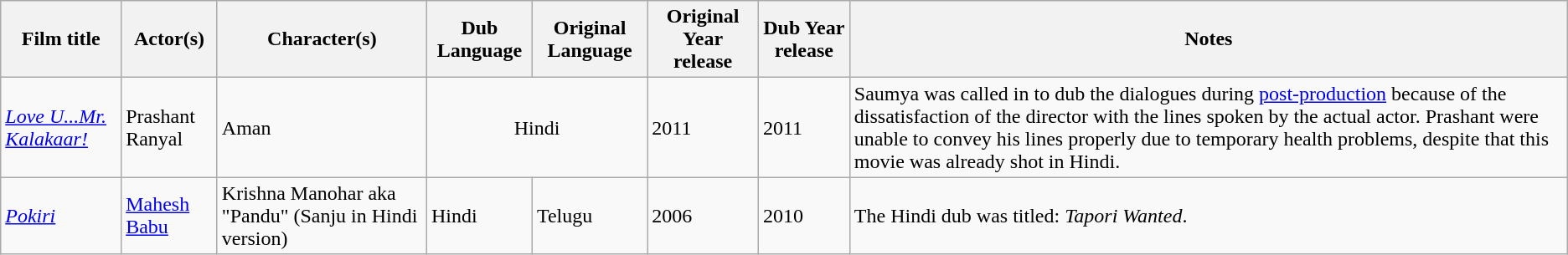<table class="wikitable">
<tr>
<th>Film title</th>
<th>Actor(s)</th>
<th>Character(s)</th>
<th>Dub Language</th>
<th>Original Language</th>
<th>Original Year release</th>
<th>Dub Year release</th>
<th>Notes</th>
</tr>
<tr>
<td><em><a href='#'>Love U...Mr. Kalakaar!</a></em></td>
<td>Prashant Ranyal</td>
<td>Aman</td>
<td colspan="2" style="text-align:center">Hindi</td>
<td>2011</td>
<td>2011</td>
<td>Saumya was called in to dub the dialogues during <a href='#'>post-production</a> because of the dissatisfaction of the director with the lines spoken by the actual actor. Prashant were unable to convey his lines properly due to temporary health problems, despite that this movie was already shot in Hindi.</td>
</tr>
<tr>
<td><a href='#'><em>Pokiri</em></a></td>
<td><a href='#'>Mahesh Babu</a></td>
<td>Krishna Manohar aka "Pandu" (Sanju in Hindi version)</td>
<td>Hindi</td>
<td>Telugu</td>
<td>2006</td>
<td>2010</td>
<td>The Hindi dub was titled: <em>Tapori Wanted</em>.</td>
</tr>
</table>
